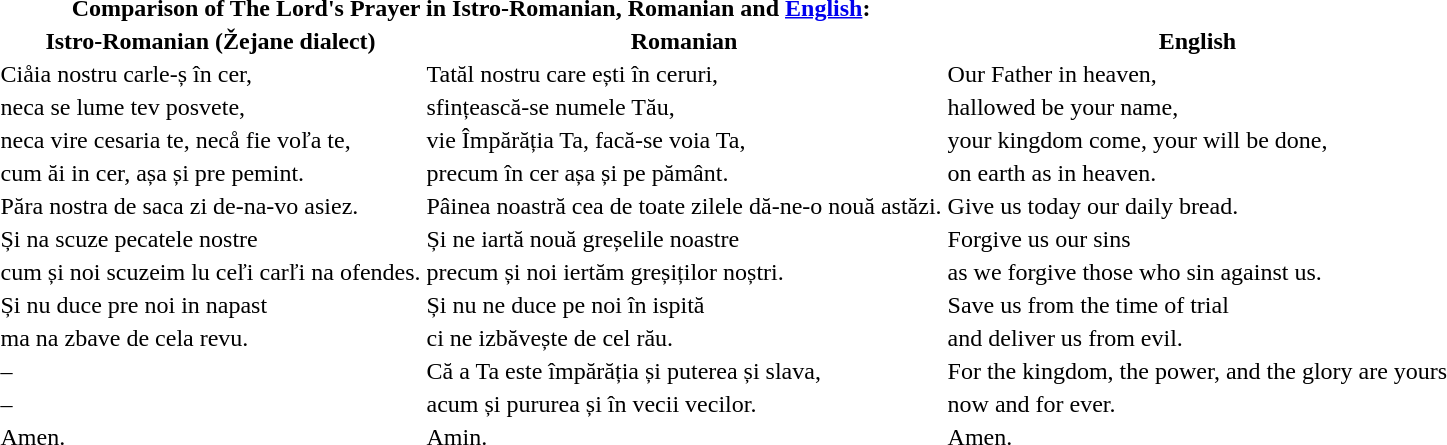<table border="0">
<tr>
<th colspan="2">Comparison of The Lord's Prayer in Istro-Romanian, Romanian and <a href='#'>English</a>:</th>
</tr>
<tr>
<th>Istro-Romanian (Žejane dialect)</th>
<th>Romanian</th>
<th>English</th>
</tr>
<tr>
<td>Ciåia nostru carle-ș în cer,</td>
<td>Tatăl nostru care ești în ceruri,</td>
<td>Our Father in heaven,</td>
</tr>
<tr>
<td>neca se lume tev posvete,</td>
<td>sfințească-se numele Tău,</td>
<td>hallowed be your name,</td>
</tr>
<tr>
<td>neca vire cesaria te, necå fie voľa te,</td>
<td>vie Împărăția Ta, facă-se voia Ta,</td>
<td>your kingdom come, your will be done,</td>
</tr>
<tr>
<td>cum ăi in cer, așa și pre pemint.</td>
<td>precum în cer așa și pe pământ.</td>
<td>on earth as in heaven.</td>
</tr>
<tr>
<td>Păra nostra de saca zi de-na-vo asiez.</td>
<td>Pâinea noastră cea de toate zilele dă-ne-o nouă astăzi.</td>
<td>Give us today our daily bread.</td>
</tr>
<tr>
<td>Și na scuze pecatele nostre</td>
<td>Și ne iartă nouă greșelile noastre</td>
<td>Forgive us our sins</td>
</tr>
<tr>
<td>cum și noi scuzeim lu ceľi carľi na ofendes.</td>
<td>precum și noi iertăm greșiților noștri.</td>
<td>as we forgive those who sin against us.</td>
</tr>
<tr>
<td>Și nu duce pre noi in napast</td>
<td>Și nu ne duce pe noi în ispită</td>
<td>Save us from the time of trial</td>
</tr>
<tr>
<td>ma na zbave de cela revu.</td>
<td>ci ne izbăvește de cel rău.</td>
<td>and deliver us from evil.</td>
</tr>
<tr>
<td>–</td>
<td>Că a Ta este împărăția și puterea și slava,</td>
<td>For the kingdom, the power, and the glory are yours</td>
</tr>
<tr>
<td>–</td>
<td>acum și pururea și în vecii vecilor.</td>
<td>now and for ever.</td>
</tr>
<tr>
<td>Amen.</td>
<td>Amin.</td>
<td>Amen.</td>
</tr>
</table>
